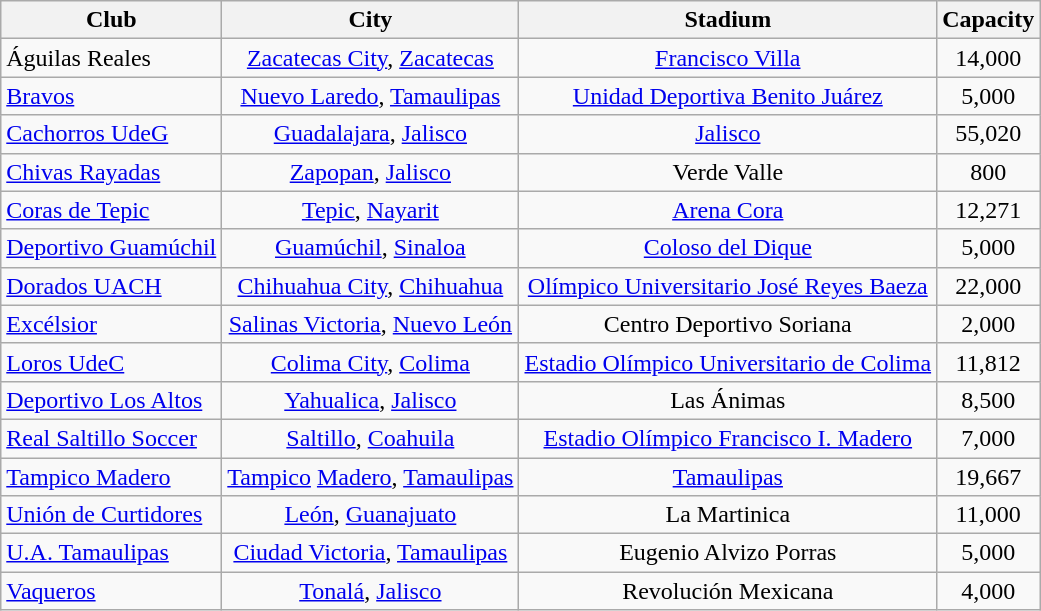<table class="wikitable sortable" style="text-align: center;">
<tr>
<th>Club</th>
<th>City</th>
<th>Stadium</th>
<th>Capacity</th>
</tr>
<tr>
<td align="left">Águilas Reales</td>
<td><a href='#'>Zacatecas City</a>, <a href='#'>Zacatecas</a></td>
<td><a href='#'>Francisco Villa</a></td>
<td>14,000</td>
</tr>
<tr>
<td align="left"><a href='#'>Bravos</a></td>
<td><a href='#'>Nuevo Laredo</a>, <a href='#'>Tamaulipas</a></td>
<td><a href='#'>Unidad Deportiva Benito Juárez</a></td>
<td>5,000</td>
</tr>
<tr>
<td align="left"><a href='#'>Cachorros UdeG</a></td>
<td><a href='#'>Guadalajara</a>, <a href='#'>Jalisco</a></td>
<td><a href='#'>Jalisco</a></td>
<td>55,020</td>
</tr>
<tr>
<td align="left"><a href='#'>Chivas Rayadas</a></td>
<td><a href='#'>Zapopan</a>, <a href='#'>Jalisco</a></td>
<td>Verde Valle</td>
<td>800</td>
</tr>
<tr>
<td align="left"><a href='#'>Coras de Tepic</a></td>
<td><a href='#'>Tepic</a>, <a href='#'>Nayarit</a></td>
<td><a href='#'>Arena Cora</a></td>
<td>12,271</td>
</tr>
<tr>
<td align="left"><a href='#'>Deportivo Guamúchil</a></td>
<td><a href='#'>Guamúchil</a>, <a href='#'>Sinaloa</a></td>
<td><a href='#'>Coloso del Dique</a></td>
<td>5,000</td>
</tr>
<tr>
<td align="left"><a href='#'>Dorados UACH</a></td>
<td><a href='#'>Chihuahua City</a>, <a href='#'>Chihuahua</a></td>
<td><a href='#'>Olímpico Universitario José Reyes Baeza</a></td>
<td>22,000</td>
</tr>
<tr>
<td align="left"><a href='#'>Excélsior</a></td>
<td><a href='#'>Salinas Victoria</a>, <a href='#'>Nuevo León</a></td>
<td>Centro Deportivo Soriana</td>
<td>2,000</td>
</tr>
<tr>
<td align="left"><a href='#'>Loros UdeC</a></td>
<td><a href='#'>Colima City</a>, <a href='#'>Colima</a></td>
<td><a href='#'>Estadio Olímpico Universitario de Colima</a></td>
<td>11,812</td>
</tr>
<tr>
<td align="left"><a href='#'>Deportivo Los Altos</a></td>
<td><a href='#'>Yahualica</a>, <a href='#'>Jalisco</a></td>
<td>Las Ánimas</td>
<td>8,500</td>
</tr>
<tr>
<td align="left"><a href='#'>Real Saltillo Soccer</a></td>
<td><a href='#'>Saltillo</a>, <a href='#'>Coahuila</a></td>
<td><a href='#'>Estadio Olímpico Francisco I. Madero</a></td>
<td>7,000</td>
</tr>
<tr>
<td align="left"><a href='#'>Tampico Madero</a></td>
<td><a href='#'>Tampico</a> <a href='#'>Madero</a>, <a href='#'>Tamaulipas</a></td>
<td><a href='#'>Tamaulipas</a></td>
<td>19,667</td>
</tr>
<tr>
<td align="left"><a href='#'>Unión de Curtidores</a></td>
<td><a href='#'>León</a>, <a href='#'>Guanajuato</a></td>
<td>La Martinica</td>
<td>11,000</td>
</tr>
<tr>
<td align="left"><a href='#'>U.A. Tamaulipas</a></td>
<td><a href='#'>Ciudad Victoria</a>, <a href='#'>Tamaulipas</a></td>
<td>Eugenio Alvizo Porras</td>
<td>5,000</td>
</tr>
<tr>
<td align="left"><a href='#'>Vaqueros</a></td>
<td><a href='#'>Tonalá</a>, <a href='#'>Jalisco</a></td>
<td>Revolución Mexicana</td>
<td>4,000</td>
</tr>
</table>
